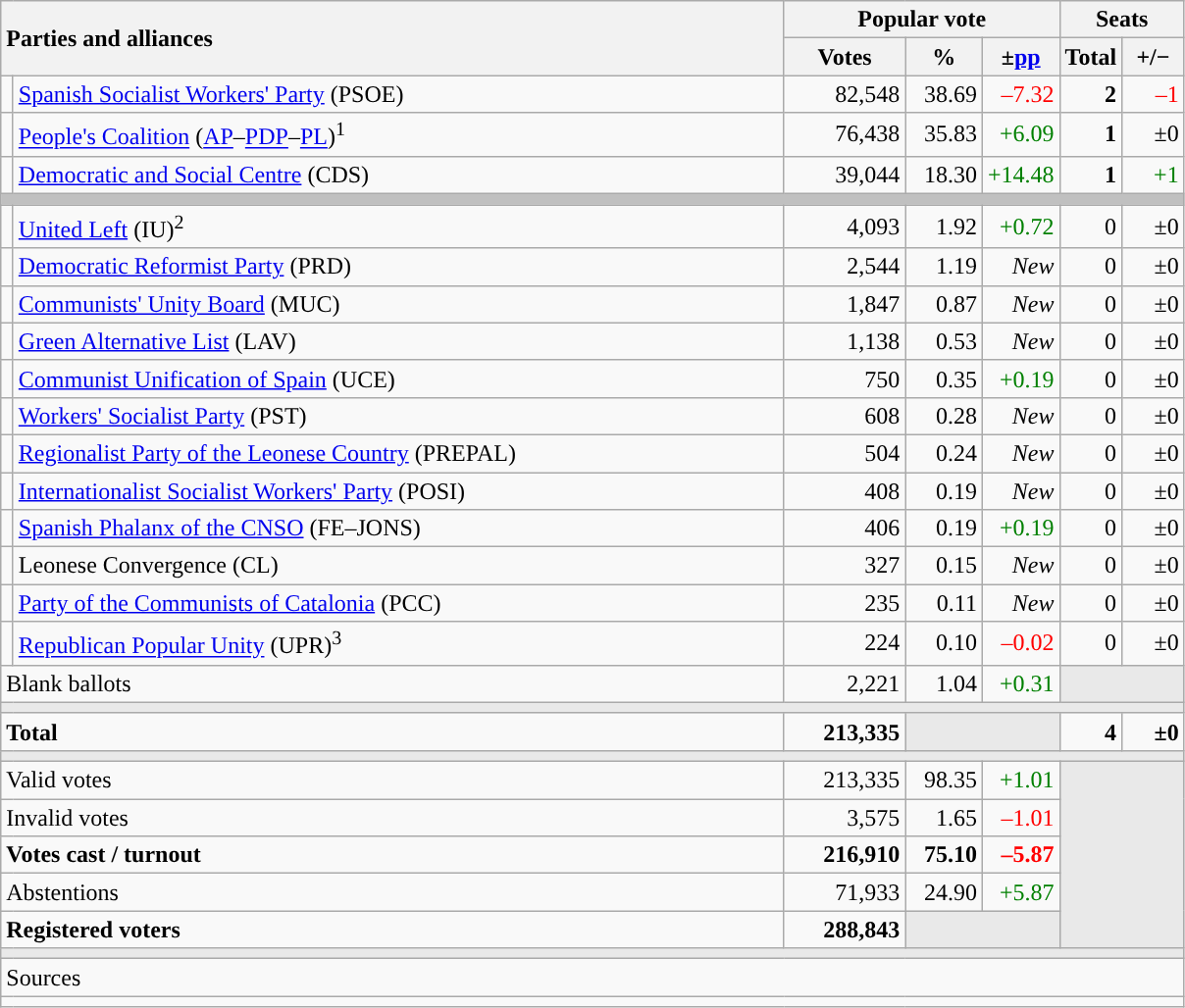<table class="wikitable" style="text-align:right;">
<tr>
<th style="text-align:left;" rowspan="2" colspan="2" width="525">Parties and alliances</th>
<th colspan="3">Popular vote</th>
<th colspan="2">Seats</th>
</tr>
<tr>
<th width="75">Votes</th>
<th width="45">%</th>
<th width="45">±<a href='#'>pp</a></th>
<th width="35">Total</th>
<th width="35">+/−</th>
</tr>
<tr>
<td width="1" style="color:inherit;background:"></td>
<td align="left"><a href='#'>Spanish Socialist Workers' Party</a> (PSOE)</td>
<td>82,548</td>
<td>38.69</td>
<td style="color:red;">–7.32</td>
<td><strong>2</strong></td>
<td style="color:red;">–1</td>
</tr>
<tr>
<td style="color:inherit;background:"></td>
<td align="left"><a href='#'>People's Coalition</a> (<a href='#'>AP</a>–<a href='#'>PDP</a>–<a href='#'>PL</a>)<sup>1</sup></td>
<td>76,438</td>
<td>35.83</td>
<td style="color:green;">+6.09</td>
<td><strong>1</strong></td>
<td>±0</td>
</tr>
<tr>
<td style="color:inherit;background:"></td>
<td align="left"><a href='#'>Democratic and Social Centre</a> (CDS)</td>
<td>39,044</td>
<td>18.30</td>
<td style="color:green;">+14.48</td>
<td><strong>1</strong></td>
<td style="color:green;">+1</td>
</tr>
<tr>
<td colspan="7" bgcolor="#C0C0C0"></td>
</tr>
<tr>
<td style="color:inherit;background:"></td>
<td align="left"><a href='#'>United Left</a> (IU)<sup>2</sup></td>
<td>4,093</td>
<td>1.92</td>
<td style="color:green;">+0.72</td>
<td>0</td>
<td>±0</td>
</tr>
<tr>
<td style="color:inherit;background:"></td>
<td align="left"><a href='#'>Democratic Reformist Party</a> (PRD)</td>
<td>2,544</td>
<td>1.19</td>
<td><em>New</em></td>
<td>0</td>
<td>±0</td>
</tr>
<tr>
<td style="color:inherit;background:"></td>
<td align="left"><a href='#'>Communists' Unity Board</a> (MUC)</td>
<td>1,847</td>
<td>0.87</td>
<td><em>New</em></td>
<td>0</td>
<td>±0</td>
</tr>
<tr>
<td style="color:inherit;background:"></td>
<td align="left"><a href='#'>Green Alternative List</a> (LAV)</td>
<td>1,138</td>
<td>0.53</td>
<td><em>New</em></td>
<td>0</td>
<td>±0</td>
</tr>
<tr>
<td style="color:inherit;background:"></td>
<td align="left"><a href='#'>Communist Unification of Spain</a> (UCE)</td>
<td>750</td>
<td>0.35</td>
<td style="color:green;">+0.19</td>
<td>0</td>
<td>±0</td>
</tr>
<tr>
<td style="color:inherit;background:"></td>
<td align="left"><a href='#'>Workers' Socialist Party</a> (PST)</td>
<td>608</td>
<td>0.28</td>
<td><em>New</em></td>
<td>0</td>
<td>±0</td>
</tr>
<tr>
<td style="color:inherit;background:"></td>
<td align="left"><a href='#'>Regionalist Party of the Leonese Country</a> (PREPAL)</td>
<td>504</td>
<td>0.24</td>
<td><em>New</em></td>
<td>0</td>
<td>±0</td>
</tr>
<tr>
<td style="color:inherit;background:"></td>
<td align="left"><a href='#'>Internationalist Socialist Workers' Party</a> (POSI)</td>
<td>408</td>
<td>0.19</td>
<td><em>New</em></td>
<td>0</td>
<td>±0</td>
</tr>
<tr>
<td style="color:inherit;background:"></td>
<td align="left"><a href='#'>Spanish Phalanx of the CNSO</a> (FE–JONS)</td>
<td>406</td>
<td>0.19</td>
<td style="color:green;">+0.19</td>
<td>0</td>
<td>±0</td>
</tr>
<tr>
<td style="color:inherit;background:"></td>
<td align="left">Leonese Convergence (CL)</td>
<td>327</td>
<td>0.15</td>
<td><em>New</em></td>
<td>0</td>
<td>±0</td>
</tr>
<tr>
<td style="color:inherit;background:"></td>
<td align="left"><a href='#'>Party of the Communists of Catalonia</a> (PCC)</td>
<td>235</td>
<td>0.11</td>
<td><em>New</em></td>
<td>0</td>
<td>±0</td>
</tr>
<tr>
<td style="color:inherit;background:"></td>
<td align="left"><a href='#'>Republican Popular Unity</a> (UPR)<sup>3</sup></td>
<td>224</td>
<td>0.10</td>
<td style="color:red;">–0.02</td>
<td>0</td>
<td>±0</td>
</tr>
<tr>
<td align="left" colspan="2">Blank ballots</td>
<td>2,221</td>
<td>1.04</td>
<td style="color:green;">+0.31</td>
<td bgcolor="#E9E9E9" colspan="2"></td>
</tr>
<tr>
<td colspan="7" bgcolor="#E9E9E9"></td>
</tr>
<tr style="font-weight:bold;">
<td align="left" colspan="2">Total</td>
<td>213,335</td>
<td bgcolor="#E9E9E9" colspan="2"></td>
<td>4</td>
<td>±0</td>
</tr>
<tr>
<td colspan="7" bgcolor="#E9E9E9"></td>
</tr>
<tr>
<td align="left" colspan="2">Valid votes</td>
<td>213,335</td>
<td>98.35</td>
<td style="color:green;">+1.01</td>
<td bgcolor="#E9E9E9" colspan="2" rowspan="5"></td>
</tr>
<tr>
<td align="left" colspan="2">Invalid votes</td>
<td>3,575</td>
<td>1.65</td>
<td style="color:red;">–1.01</td>
</tr>
<tr style="font-weight:bold;">
<td align="left" colspan="2">Votes cast / turnout</td>
<td>216,910</td>
<td>75.10</td>
<td style="color:red;">–5.87</td>
</tr>
<tr>
<td align="left" colspan="2">Abstentions</td>
<td>71,933</td>
<td>24.90</td>
<td style="color:green;">+5.87</td>
</tr>
<tr style="font-weight:bold;">
<td align="left" colspan="2">Registered voters</td>
<td>288,843</td>
<td bgcolor="#E9E9E9" colspan="2"></td>
</tr>
<tr>
<td colspan="7" bgcolor="#E9E9E9"></td>
</tr>
<tr>
<td align="left" colspan="7">Sources</td>
</tr>
<tr>
<td colspan="7" style="text-align:left; max-width:790px;"></td>
</tr>
</table>
